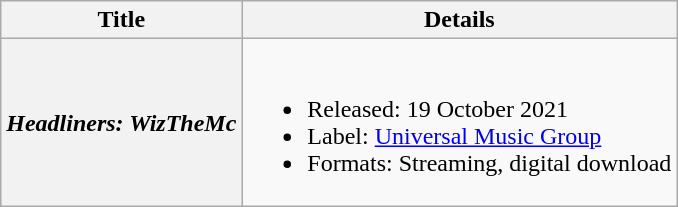<table class="wikitable plainrowheaders">
<tr>
<th scope="col">Title</th>
<th scope="col">Details</th>
</tr>
<tr>
<th scope="row"><em>Headliners: WizTheMc</em></th>
<td><br><ul><li>Released: 19 October 2021</li><li>Label: <a href='#'>Universal Music Group</a></li><li>Formats: Streaming, digital download</li></ul></td>
</tr>
</table>
